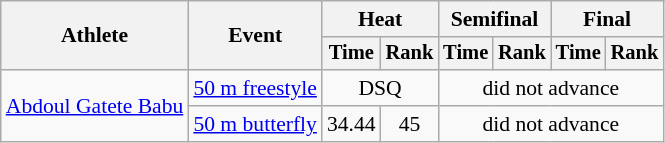<table class=wikitable style="font-size:90%">
<tr>
<th rowspan=2>Athlete</th>
<th rowspan=2>Event</th>
<th colspan="2">Heat</th>
<th colspan="2">Semifinal</th>
<th colspan="2">Final</th>
</tr>
<tr style="font-size:95%">
<th>Time</th>
<th>Rank</th>
<th>Time</th>
<th>Rank</th>
<th>Time</th>
<th>Rank</th>
</tr>
<tr align=center>
<td align=left rowspan=2><a href='#'>Abdoul Gatete Babu</a></td>
<td align=left><a href='#'>50 m freestyle</a></td>
<td colspan=2>DSQ</td>
<td colspan=4>did not advance</td>
</tr>
<tr align=center>
<td align=left><a href='#'>50 m butterfly</a></td>
<td>34.44</td>
<td>45</td>
<td colspan=4>did not advance</td>
</tr>
</table>
